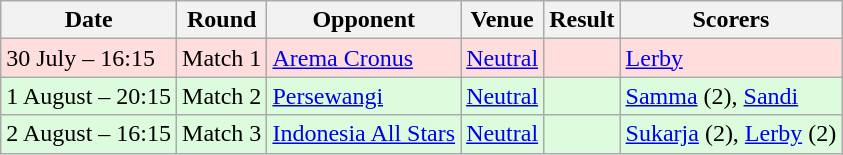<table class="wikitable">
<tr>
<th>Date</th>
<th>Round</th>
<th>Opponent</th>
<th>Venue</th>
<th>Result</th>
<th>Scorers</th>
</tr>
<tr bgcolor="#FFDDDD">
<td>30 July – 16:15</td>
<td align="center">Match 1</td>
<td><a href='#'>Arema Cronus</a></td>
<td><a href='#'>Neutral</a></td>
<td></td>
<td><a href='#'>Lerby</a></td>
</tr>
<tr bgcolor="#DDFCDD">
<td>1 August – 20:15</td>
<td align="center">Match 2</td>
<td><a href='#'>Persewangi</a></td>
<td><a href='#'>Neutral</a></td>
<td></td>
<td><a href='#'>Samma</a> (2), <a href='#'>Sandi</a></td>
</tr>
<tr bgcolor="#DDFCDD">
<td>2 August – 16:15</td>
<td align="center">Match 3</td>
<td><a href='#'>Indonesia All Stars</a></td>
<td><a href='#'>Neutral</a></td>
<td></td>
<td><a href='#'>Sukarja</a> (2), <a href='#'>Lerby</a> (2)</td>
</tr>
</table>
